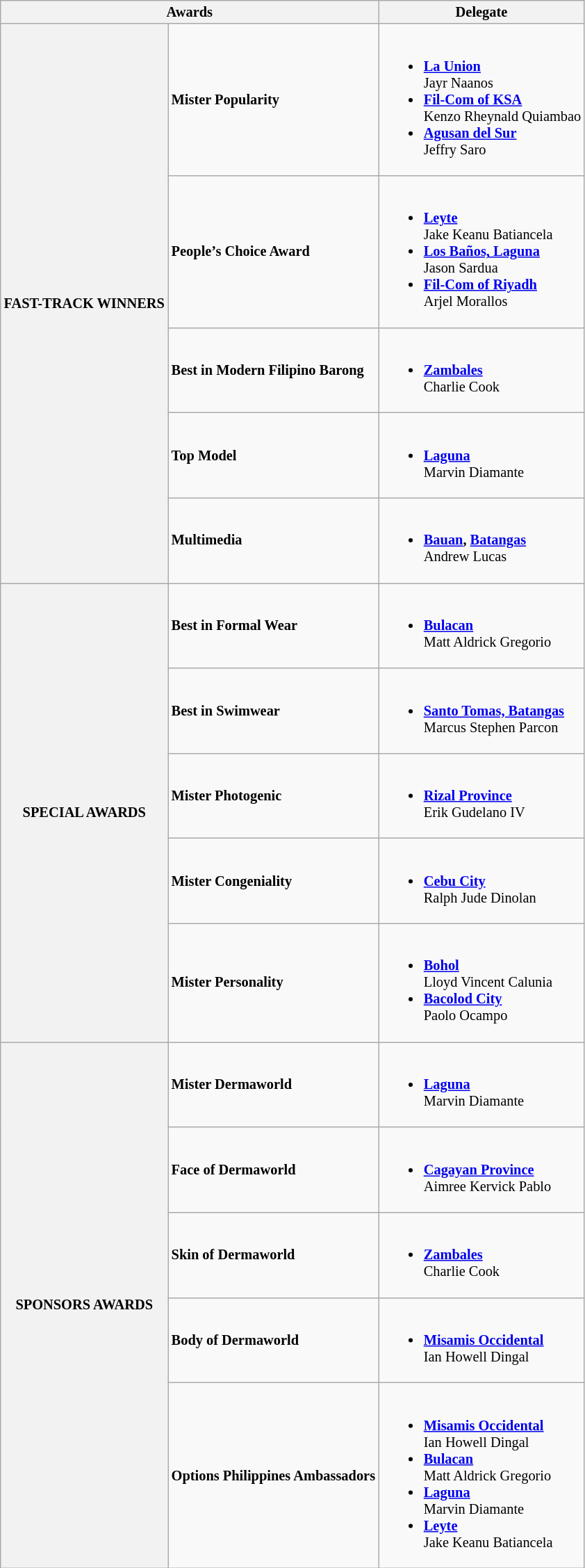<table class="wikitable" style="font-size:85%;">
<tr>
<th "scope="col" colspan="2">Awards</th>
<th>Delegate</th>
</tr>
<tr>
<th rowspan="5">FAST-TRACK WINNERS</th>
<td><strong>Mister Popularity</strong></td>
<td><br><ul><li><strong><a href='#'>La Union</a></strong><br> Jayr Naanos</li><li><strong><a href='#'>Fil-Com of KSA</a></strong><br> Kenzo Rheynald Quiambao</li><li><strong><a href='#'>Agusan del Sur</a></strong><br> Jeffry Saro</li></ul></td>
</tr>
<tr>
<td><strong>People’s Choice Award</strong></td>
<td><br><ul><li><strong><a href='#'>Leyte</a></strong><br> Jake Keanu Batiancela</li><li><strong><a href='#'>Los Baños, Laguna</a></strong><br> Jason Sardua</li><li><strong><a href='#'>Fil-Com of Riyadh</a></strong><br> Arjel Morallos</li></ul></td>
</tr>
<tr>
<td><strong>Best in Modern Filipino Barong</strong></td>
<td><br><ul><li><strong><a href='#'>Zambales</a></strong><br> Charlie Cook</li></ul></td>
</tr>
<tr>
<td><strong>Top Model</strong></td>
<td><br><ul><li><strong><a href='#'>Laguna</a></strong><br> Marvin Diamante</li></ul></td>
</tr>
<tr>
<td><strong>Multimedia</strong></td>
<td><br><ul><li><strong><a href='#'>Bauan</a>, <a href='#'>Batangas</a></strong><br> Andrew Lucas</li></ul></td>
</tr>
<tr>
<th rowspan="5">SPECIAL AWARDS</th>
<td><strong>Best in Formal Wear</strong></td>
<td><br><ul><li><strong><a href='#'>Bulacan</a></strong><br> Matt Aldrick Gregorio</li></ul></td>
</tr>
<tr>
<td><strong>Best in Swimwear</strong></td>
<td><br><ul><li><strong><a href='#'>Santo Tomas, Batangas</a></strong><br> Marcus Stephen Parcon</li></ul></td>
</tr>
<tr>
<td><strong>Mister Photogenic</strong></td>
<td><br><ul><li><strong><a href='#'>Rizal Province</a></strong><br> Erik Gudelano IV</li></ul></td>
</tr>
<tr>
<td><strong>Mister Congeniality</strong></td>
<td><br><ul><li><strong><a href='#'>Cebu City</a></strong><br> Ralph Jude Dinolan</li></ul></td>
</tr>
<tr>
<td><strong>Mister Personality</strong></td>
<td><br><ul><li><strong><a href='#'>Bohol</a></strong><br> Lloyd Vincent Calunia</li><li><strong><a href='#'>Bacolod City</a></strong><br> Paolo Ocampo</li></ul></td>
</tr>
<tr>
<th rowspan="5">SPONSORS AWARDS</th>
<td><strong>Mister Dermaworld</strong></td>
<td><br><ul><li><strong><a href='#'>Laguna</a></strong><br> Marvin Diamante</li></ul></td>
</tr>
<tr>
<td><strong>Face of Dermaworld</strong></td>
<td><br><ul><li><strong><a href='#'>Cagayan Province</a></strong><br> Aimree Kervick Pablo</li></ul></td>
</tr>
<tr>
<td><strong>Skin of Dermaworld</strong></td>
<td><br><ul><li><strong><a href='#'>Zambales</a></strong><br> Charlie Cook</li></ul></td>
</tr>
<tr>
<td><strong>Body of Dermaworld</strong></td>
<td><br><ul><li><strong><a href='#'>Misamis Occidental</a></strong><br> Ian Howell Dingal</li></ul></td>
</tr>
<tr>
<td><strong>Options Philippines Ambassadors</strong></td>
<td><br><ul><li><strong><a href='#'>Misamis Occidental</a></strong><br> Ian Howell Dingal</li><li><strong><a href='#'>Bulacan</a></strong><br> Matt Aldrick Gregorio</li><li><strong><a href='#'>Laguna</a></strong><br> Marvin Diamante</li><li><strong><a href='#'>Leyte</a></strong><br> Jake Keanu Batiancela</li></ul></td>
</tr>
</table>
